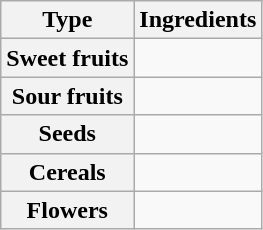<table class="wikitable">
<tr>
<th scope="col">Type</th>
<th scope="col">Ingredients</th>
</tr>
<tr>
<th scope="row">Sweet fruits</th>
<td></td>
</tr>
<tr>
<th scope="row">Sour fruits</th>
<td></td>
</tr>
<tr>
<th scope="row">Seeds</th>
<td></td>
</tr>
<tr>
<th scope="row">Cereals</th>
<td></td>
</tr>
<tr>
<th scope="row">Flowers</th>
<td></td>
</tr>
</table>
